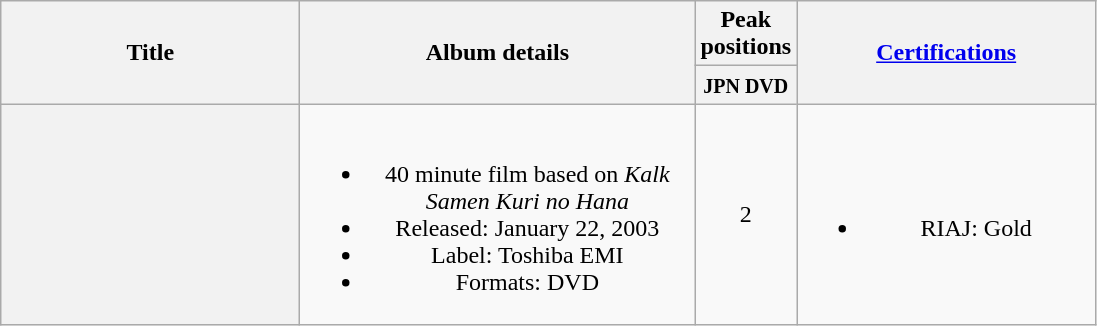<table class="wikitable plainrowheaders" style="text-align:center;" border="1">
<tr>
<th style="width:12em;" rowspan="2">Title</th>
<th style="width:16em;" rowspan="2">Album details</th>
<th colspan="1">Peak positions</th>
<th style="width:12em;" rowspan="2"><a href='#'>Certifications</a></th>
</tr>
<tr>
<th style="width:2.5em;"><small>JPN DVD</small><br></th>
</tr>
<tr>
<th scope="row"></th>
<td><br><ul><li>40 minute film based on <em>Kalk Samen Kuri no Hana</em></li><li>Released: January 22, 2003</li><li>Label: Toshiba EMI</li><li>Formats: DVD</li></ul></td>
<td>2</td>
<td><br><ul><li>RIAJ: Gold</li></ul></td>
</tr>
</table>
